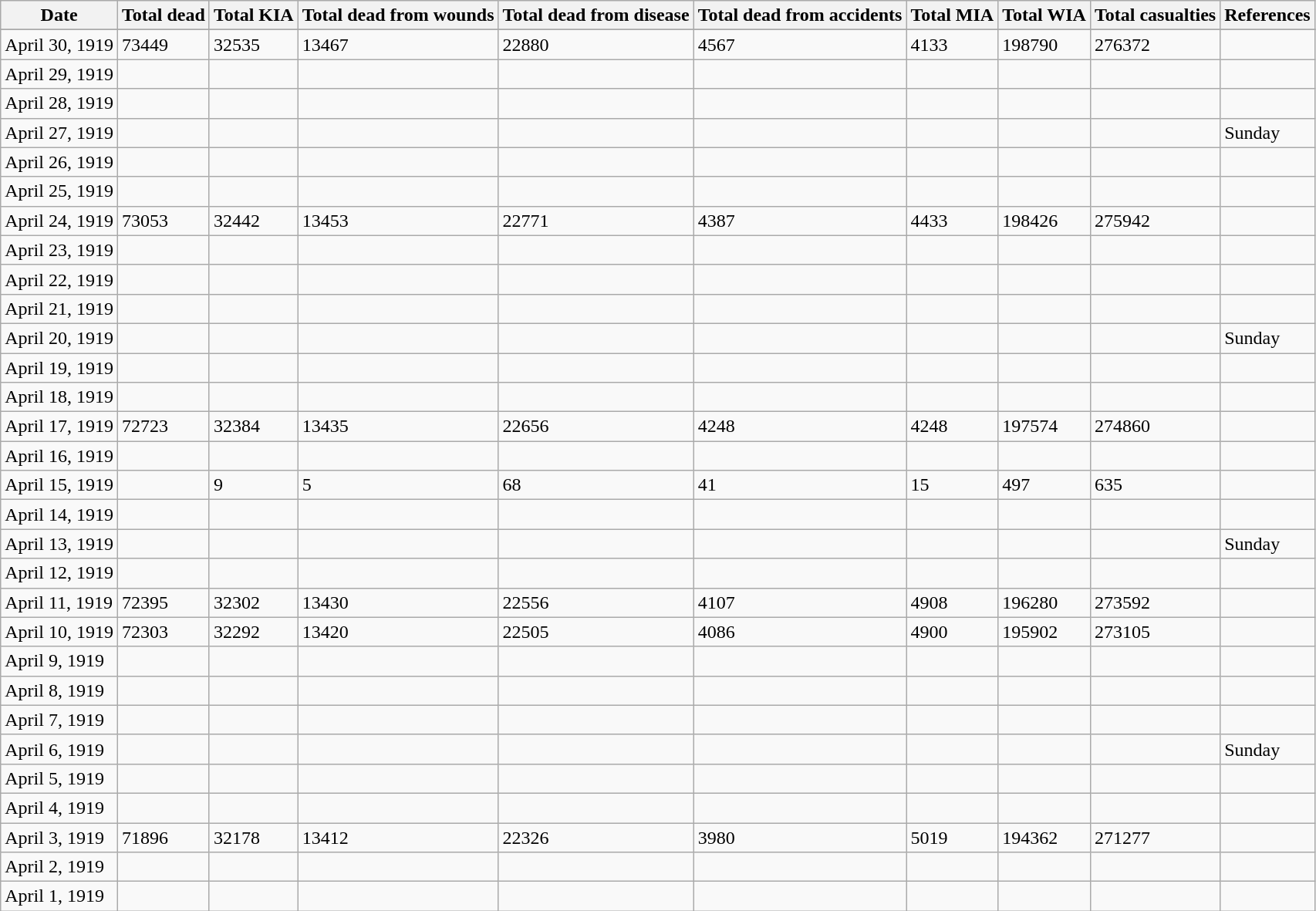<table role="presentation" class="wikitable mw-collapsible">
<tr>
<th>Date</th>
<th>Total dead</th>
<th>Total KIA</th>
<th>Total dead from wounds</th>
<th>Total dead from disease</th>
<th>Total dead from accidents</th>
<th>Total MIA</th>
<th>Total WIA</th>
<th>Total casualties</th>
<th>References</th>
</tr>
<tr>
</tr>
<tr>
<td>April 30, 1919</td>
<td>73449</td>
<td>32535</td>
<td>13467</td>
<td>22880</td>
<td>4567</td>
<td>4133</td>
<td>198790</td>
<td>276372</td>
<td></td>
</tr>
<tr>
<td>April 29, 1919</td>
<td></td>
<td></td>
<td></td>
<td></td>
<td></td>
<td></td>
<td></td>
<td></td>
<td></td>
</tr>
<tr>
<td>April 28, 1919</td>
<td></td>
<td></td>
<td></td>
<td></td>
<td></td>
<td></td>
<td></td>
<td></td>
<td></td>
</tr>
<tr>
<td>April 27, 1919</td>
<td></td>
<td></td>
<td></td>
<td></td>
<td></td>
<td></td>
<td></td>
<td></td>
<td>Sunday</td>
</tr>
<tr>
<td>April 26, 1919</td>
<td></td>
<td></td>
<td></td>
<td></td>
<td></td>
<td></td>
<td></td>
<td></td>
<td></td>
</tr>
<tr>
<td>April 25, 1919</td>
<td></td>
<td></td>
<td></td>
<td></td>
<td></td>
<td></td>
<td></td>
<td></td>
<td></td>
</tr>
<tr>
<td>April 24, 1919</td>
<td>73053</td>
<td>32442</td>
<td>13453</td>
<td>22771</td>
<td>4387</td>
<td>4433</td>
<td>198426</td>
<td>275942</td>
<td></td>
</tr>
<tr>
<td>April 23, 1919</td>
<td></td>
<td></td>
<td></td>
<td></td>
<td></td>
<td></td>
<td></td>
<td></td>
<td></td>
</tr>
<tr>
<td>April 22, 1919</td>
<td></td>
<td></td>
<td></td>
<td></td>
<td></td>
<td></td>
<td></td>
<td></td>
<td></td>
</tr>
<tr>
<td>April 21, 1919</td>
<td></td>
<td></td>
<td></td>
<td></td>
<td></td>
<td></td>
<td></td>
<td></td>
<td></td>
</tr>
<tr>
<td>April 20, 1919</td>
<td></td>
<td></td>
<td></td>
<td></td>
<td></td>
<td></td>
<td></td>
<td></td>
<td>Sunday</td>
</tr>
<tr>
<td>April 19, 1919</td>
<td></td>
<td></td>
<td></td>
<td></td>
<td></td>
<td></td>
<td></td>
<td></td>
<td></td>
</tr>
<tr>
<td>April 18, 1919</td>
<td></td>
<td></td>
<td></td>
<td></td>
<td></td>
<td></td>
<td></td>
<td></td>
<td></td>
</tr>
<tr>
<td>April 17, 1919</td>
<td>72723</td>
<td>32384</td>
<td>13435</td>
<td>22656</td>
<td>4248</td>
<td>4248</td>
<td>197574</td>
<td>274860</td>
<td></td>
</tr>
<tr>
<td>April 16, 1919</td>
<td></td>
<td></td>
<td></td>
<td></td>
<td></td>
<td></td>
<td></td>
<td></td>
<td></td>
</tr>
<tr>
<td>April 15, 1919</td>
<td></td>
<td>9</td>
<td>5</td>
<td>68</td>
<td>41</td>
<td>15</td>
<td>497</td>
<td>635</td>
<td></td>
</tr>
<tr>
<td>April 14, 1919</td>
<td></td>
<td></td>
<td></td>
<td></td>
<td></td>
<td></td>
<td></td>
<td></td>
<td></td>
</tr>
<tr>
<td>April 13, 1919</td>
<td></td>
<td></td>
<td></td>
<td></td>
<td></td>
<td></td>
<td></td>
<td></td>
<td>Sunday</td>
</tr>
<tr>
<td>April 12, 1919</td>
<td></td>
<td></td>
<td></td>
<td></td>
<td></td>
<td></td>
<td></td>
<td></td>
<td></td>
</tr>
<tr>
<td>April 11, 1919</td>
<td>72395</td>
<td>32302</td>
<td>13430</td>
<td>22556</td>
<td>4107</td>
<td>4908</td>
<td>196280</td>
<td>273592</td>
<td></td>
</tr>
<tr>
<td>April 10, 1919</td>
<td>72303</td>
<td>32292</td>
<td>13420</td>
<td>22505</td>
<td>4086</td>
<td>4900</td>
<td>195902</td>
<td>273105</td>
<td></td>
</tr>
<tr>
<td>April 9, 1919</td>
<td></td>
<td></td>
<td></td>
<td></td>
<td></td>
<td></td>
<td></td>
<td></td>
<td></td>
</tr>
<tr>
<td>April 8, 1919</td>
<td></td>
<td></td>
<td></td>
<td></td>
<td></td>
<td></td>
<td></td>
<td></td>
<td></td>
</tr>
<tr>
<td>April 7, 1919</td>
<td></td>
<td></td>
<td></td>
<td></td>
<td></td>
<td></td>
<td></td>
<td></td>
<td></td>
</tr>
<tr>
<td>April 6, 1919</td>
<td></td>
<td></td>
<td></td>
<td></td>
<td></td>
<td></td>
<td></td>
<td></td>
<td>Sunday</td>
</tr>
<tr>
<td>April 5, 1919</td>
<td></td>
<td></td>
<td></td>
<td></td>
<td></td>
<td></td>
<td></td>
<td></td>
<td></td>
</tr>
<tr>
<td>April 4, 1919</td>
<td></td>
<td></td>
<td></td>
<td></td>
<td></td>
<td></td>
<td></td>
<td></td>
<td></td>
</tr>
<tr>
<td>April 3, 1919</td>
<td>71896</td>
<td>32178</td>
<td>13412</td>
<td>22326</td>
<td>3980</td>
<td>5019</td>
<td>194362</td>
<td>271277</td>
<td></td>
</tr>
<tr>
<td>April 2, 1919</td>
<td></td>
<td></td>
<td></td>
<td></td>
<td></td>
<td></td>
<td></td>
<td></td>
<td></td>
</tr>
<tr>
<td>April 1, 1919</td>
<td></td>
<td></td>
<td></td>
<td></td>
<td></td>
<td></td>
<td></td>
<td></td>
<td></td>
</tr>
</table>
